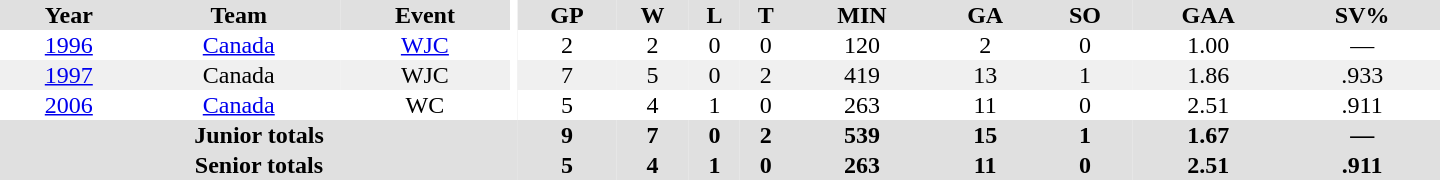<table border="0" cellpadding="1" cellspacing="0" ID="Table3" style="text-align:center; width:60em">
<tr ALIGN="center" bgcolor="#e0e0e0">
<th>Year</th>
<th>Team</th>
<th>Event</th>
<th rowspan="99" bgcolor="#ffffff"></th>
<th>GP</th>
<th>W</th>
<th>L</th>
<th>T</th>
<th>MIN</th>
<th>GA</th>
<th>SO</th>
<th>GAA</th>
<th>SV%</th>
</tr>
<tr>
<td><a href='#'>1996</a></td>
<td><a href='#'>Canada</a></td>
<td><a href='#'>WJC</a></td>
<td>2</td>
<td>2</td>
<td>0</td>
<td>0</td>
<td>120</td>
<td>2</td>
<td>0</td>
<td>1.00</td>
<td>—</td>
</tr>
<tr bgcolor="#f0f0f0">
<td><a href='#'>1997</a></td>
<td>Canada</td>
<td>WJC</td>
<td>7</td>
<td>5</td>
<td>0</td>
<td>2</td>
<td>419</td>
<td>13</td>
<td>1</td>
<td>1.86</td>
<td>.933</td>
</tr>
<tr>
<td><a href='#'>2006</a></td>
<td><a href='#'>Canada</a></td>
<td>WC</td>
<td>5</td>
<td>4</td>
<td>1</td>
<td>0</td>
<td>263</td>
<td>11</td>
<td>0</td>
<td>2.51</td>
<td>.911</td>
</tr>
<tr bgcolor="#e0e0e0">
<th colspan="4">Junior totals</th>
<th>9</th>
<th>7</th>
<th>0</th>
<th>2</th>
<th>539</th>
<th>15</th>
<th>1</th>
<th>1.67</th>
<th>—</th>
</tr>
<tr bgcolor="#e0e0e0">
<th colspan="4">Senior totals</th>
<th>5</th>
<th>4</th>
<th>1</th>
<th>0</th>
<th>263</th>
<th>11</th>
<th>0</th>
<th>2.51</th>
<th>.911</th>
</tr>
</table>
